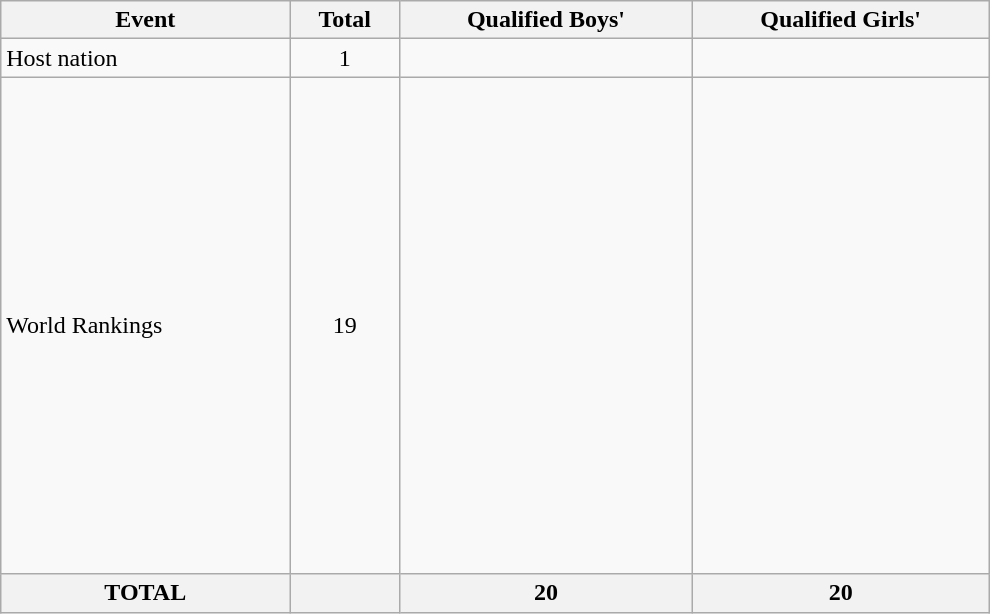<table class="wikitable" width=660>
<tr>
<th>Event</th>
<th>Total</th>
<th>Qualified Boys'</th>
<th>Qualified Girls'</th>
</tr>
<tr>
<td>Host nation</td>
<td align="center">1</td>
<td></td>
<td></td>
</tr>
<tr>
<td>World Rankings</td>
<td align="center">19</td>
<td><br><br><br><br><br><br><br><br><br><br><br><br><br><br><br><br><br><br></td>
<td><br><br><br><br><br><br><br><br><br><br><br><br><br><br><br><br><br><br></td>
</tr>
<tr>
<th>TOTAL</th>
<th></th>
<th>20</th>
<th>20</th>
</tr>
</table>
